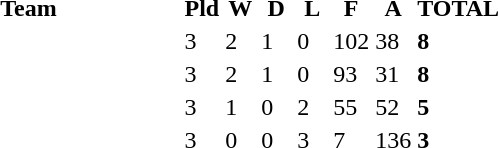<table>
<tr>
<td><br></td>
</tr>
<tr border=1 cellpadding=5 cellspacing=0>
<th width="200">Team</th>
<th width="20">Pld</th>
<th width="20">W</th>
<th width="20">D</th>
<th width="20">L</th>
<th width="20">F</th>
<th width="20">A</th>
<th width="20">TOTAL</th>
</tr>
<tr>
<td align=left></td>
<td>3</td>
<td>2</td>
<td>1</td>
<td>0</td>
<td>102</td>
<td>38</td>
<td><strong>8</strong></td>
</tr>
<tr>
<td align=left></td>
<td>3</td>
<td>2</td>
<td>1</td>
<td>0</td>
<td>93</td>
<td>31</td>
<td><strong>8</strong></td>
</tr>
<tr>
<td align=left></td>
<td>3</td>
<td>1</td>
<td>0</td>
<td>2</td>
<td>55</td>
<td>52</td>
<td><strong>5</strong></td>
</tr>
<tr>
<td align=left></td>
<td>3</td>
<td>0</td>
<td>0</td>
<td>3</td>
<td>7</td>
<td>136</td>
<td><strong>3</strong></td>
</tr>
</table>
